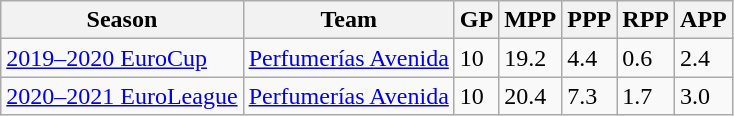<table class="wikitable">
<tr>
<th>Season</th>
<th>Team</th>
<th>GP</th>
<th>MPP</th>
<th>PPP</th>
<th>RPP</th>
<th>APP</th>
</tr>
<tr>
<td><a href='#'>2019–2020 EuroCup</a></td>
<td><a href='#'>Perfumerías Avenida</a></td>
<td>10</td>
<td>19.2</td>
<td>4.4</td>
<td>0.6</td>
<td>2.4</td>
</tr>
<tr>
<td><a href='#'>2020–2021 EuroLeague</a></td>
<td><a href='#'>Perfumerías Avenida</a></td>
<td>10</td>
<td>20.4</td>
<td>7.3</td>
<td>1.7</td>
<td>3.0</td>
</tr>
</table>
